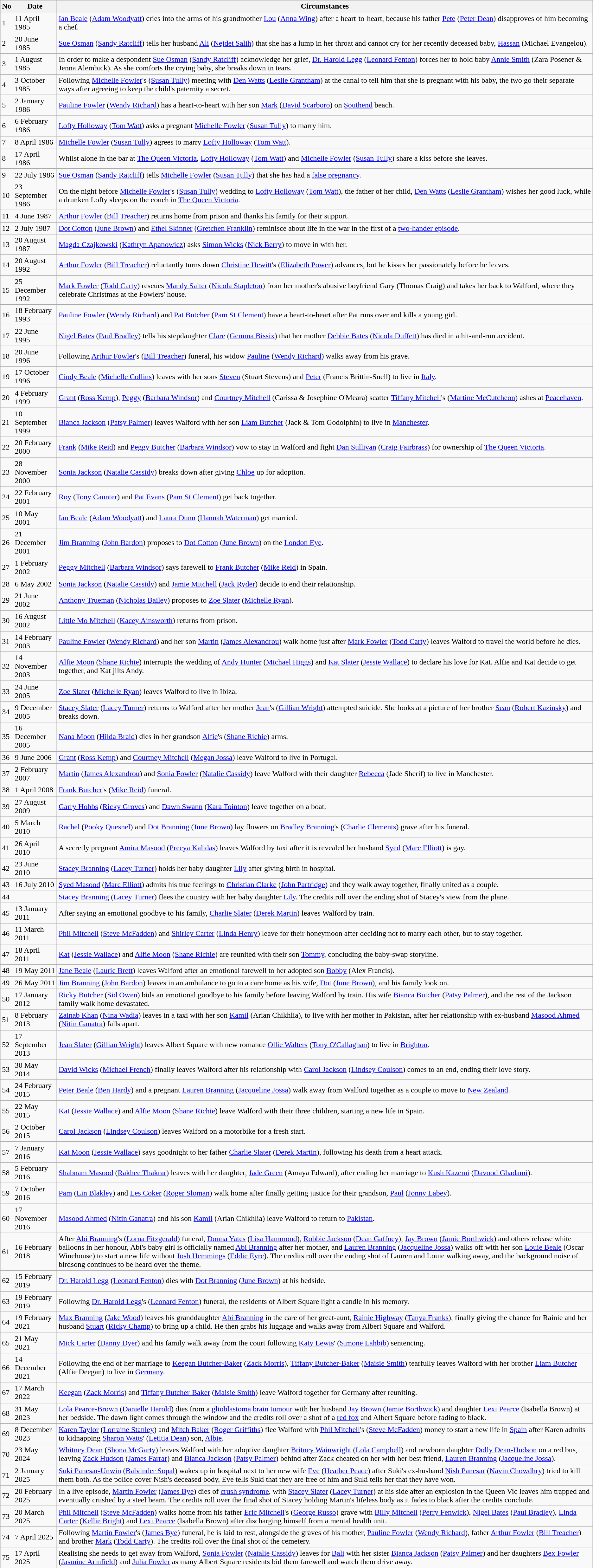<table class="wikitable">
<tr>
<th>No</th>
<th>Date</th>
<th>Circumstances</th>
</tr>
<tr>
<td>1</td>
<td>11 April 1985</td>
<td><a href='#'>Ian Beale</a> (<a href='#'>Adam Woodyatt</a>) cries into the arms of his grandmother <a href='#'>Lou</a> (<a href='#'>Anna Wing</a>) after a heart-to-heart, because his father <a href='#'>Pete</a> (<a href='#'>Peter Dean</a>) disapproves of him becoming a chef.</td>
</tr>
<tr>
<td>2</td>
<td>20 June 1985</td>
<td><a href='#'>Sue Osman</a> (<a href='#'>Sandy Ratcliff</a>) tells her husband <a href='#'>Ali</a> (<a href='#'>Nejdet Salih</a>) that she has a lump in her throat and cannot cry for her recently deceased baby, <a href='#'>Hassan</a> (Michael Evangelou).</td>
</tr>
<tr>
<td>3</td>
<td>1 August 1985</td>
<td>In order to make a despondent <a href='#'>Sue Osman</a> (<a href='#'>Sandy Ratcliff</a>) acknowledge her grief, <a href='#'>Dr. Harold Legg</a> (<a href='#'>Leonard Fenton</a>) forces her to hold baby <a href='#'>Annie Smith</a> (Zara Posener & Jenna Alembick). As she comforts the crying baby, she breaks down in tears.</td>
</tr>
<tr>
<td>4</td>
<td>3 October 1985</td>
<td>Following <a href='#'>Michelle Fowler</a>'s (<a href='#'>Susan Tully</a>) meeting with <a href='#'>Den Watts</a> (<a href='#'>Leslie Grantham</a>) at the canal to tell him that she is pregnant with his baby, the two go their separate ways after agreeing to keep the child's paternity a secret.</td>
</tr>
<tr>
<td>5</td>
<td>2 January 1986</td>
<td><a href='#'>Pauline Fowler</a> (<a href='#'>Wendy Richard</a>) has a heart-to-heart with her son <a href='#'>Mark</a> (<a href='#'>David Scarboro</a>) on <a href='#'>Southend</a> beach.</td>
</tr>
<tr>
<td>6</td>
<td>6 February 1986</td>
<td><a href='#'>Lofty Holloway</a> (<a href='#'>Tom Watt</a>) asks a pregnant <a href='#'>Michelle Fowler</a> (<a href='#'>Susan Tully</a>) to marry him.</td>
</tr>
<tr>
<td>7</td>
<td>8 April 1986</td>
<td><a href='#'>Michelle Fowler</a> (<a href='#'>Susan Tully</a>) agrees to marry <a href='#'>Lofty Holloway</a> (<a href='#'>Tom Watt</a>).</td>
</tr>
<tr>
<td>8</td>
<td>17 April 1986</td>
<td>Whilst alone in the bar at <a href='#'>The Queen Victoria</a>, <a href='#'>Lofty Holloway</a> (<a href='#'>Tom Watt</a>) and <a href='#'>Michelle Fowler</a> (<a href='#'>Susan Tully</a>) share a kiss before she leaves.</td>
</tr>
<tr>
<td>9</td>
<td>22 July 1986</td>
<td><a href='#'>Sue Osman</a> (<a href='#'>Sandy Ratcliff</a>) tells <a href='#'>Michelle Fowler</a> (<a href='#'>Susan Tully</a>) that she has had a <a href='#'>false pregnancy</a>.</td>
</tr>
<tr>
<td>10</td>
<td>23 September 1986</td>
<td>On the night before <a href='#'>Michelle Fowler</a>'s (<a href='#'>Susan Tully</a>) wedding to <a href='#'>Lofty Holloway</a> (<a href='#'>Tom Watt</a>), the father of her child, <a href='#'>Den Watts</a> (<a href='#'>Leslie Grantham</a>) wishes her good luck, while a drunken Lofty sleeps on the couch in <a href='#'>The Queen Victoria</a>.</td>
</tr>
<tr>
<td>11</td>
<td>4 June 1987</td>
<td><a href='#'>Arthur Fowler</a> (<a href='#'>Bill Treacher</a>) returns home from prison and thanks his family for their support.</td>
</tr>
<tr>
<td>12</td>
<td>2 July 1987</td>
<td><a href='#'>Dot Cotton</a> (<a href='#'>June Brown</a>) and <a href='#'>Ethel Skinner</a> (<a href='#'>Gretchen Franklin</a>) reminisce about life in the war in the first of a <a href='#'>two-hander episode</a>.</td>
</tr>
<tr>
<td>13</td>
<td>20 August 1987</td>
<td><a href='#'>Magda Czajkowski</a> (<a href='#'>Kathryn Apanowicz</a>) asks <a href='#'>Simon Wicks</a> (<a href='#'>Nick Berry</a>) to move in with her.</td>
</tr>
<tr>
<td>14</td>
<td>20 August 1992</td>
<td><a href='#'>Arthur Fowler</a> (<a href='#'>Bill Treacher</a>) reluctantly turns down <a href='#'>Christine Hewitt</a>'s (<a href='#'>Elizabeth Power</a>) advances, but he kisses her passionately before he leaves.</td>
</tr>
<tr>
<td>15</td>
<td>25 December 1992</td>
<td><a href='#'>Mark Fowler</a> (<a href='#'>Todd Carty</a>) rescues <a href='#'>Mandy Salter</a> (<a href='#'>Nicola Stapleton</a>) from her mother's abusive boyfriend Gary (Thomas Craig) and takes her back to Walford, where they celebrate Christmas at the Fowlers' house.</td>
</tr>
<tr>
<td>16</td>
<td>18 February 1993</td>
<td><a href='#'>Pauline Fowler</a> (<a href='#'>Wendy Richard</a>) and <a href='#'>Pat Butcher</a> (<a href='#'>Pam St Clement</a>) have a heart-to-heart after Pat runs over and kills a young girl.</td>
</tr>
<tr>
<td>17</td>
<td>22 June 1995</td>
<td><a href='#'>Nigel Bates</a> (<a href='#'>Paul Bradley</a>) tells his stepdaughter <a href='#'>Clare</a> (<a href='#'>Gemma Bissix</a>) that her mother <a href='#'>Debbie Bates</a> (<a href='#'>Nicola Duffett</a>) has died in a hit-and-run accident.</td>
</tr>
<tr>
<td>18</td>
<td>20 June 1996</td>
<td>Following <a href='#'>Arthur Fowler</a>'s (<a href='#'>Bill Treacher</a>) funeral, his widow <a href='#'>Pauline</a> (<a href='#'>Wendy Richard</a>) walks away from his grave.</td>
</tr>
<tr>
<td>19</td>
<td>17 October 1996</td>
<td><a href='#'>Cindy Beale</a> (<a href='#'>Michelle Collins</a>) leaves with her sons <a href='#'>Steven</a> (Stuart Stevens) and <a href='#'>Peter</a> (Francis Brittin-Snell) to live in <a href='#'>Italy</a>.</td>
</tr>
<tr>
<td>20</td>
<td>4 February 1999</td>
<td><a href='#'>Grant</a> (<a href='#'>Ross Kemp</a>), <a href='#'>Peggy</a> (<a href='#'>Barbara Windsor</a>) and <a href='#'>Courtney Mitchell</a> (Carissa & Josephine O'Meara) scatter <a href='#'>Tiffany Mitchell</a>'s (<a href='#'>Martine McCutcheon</a>) ashes at <a href='#'>Peacehaven</a>.</td>
</tr>
<tr>
<td>21</td>
<td>10 September 1999</td>
<td><a href='#'>Bianca Jackson</a> (<a href='#'>Patsy Palmer</a>) leaves Walford with her son <a href='#'>Liam Butcher</a> (Jack & Tom Godolphin) to live in <a href='#'>Manchester</a>.</td>
</tr>
<tr>
<td>22</td>
<td>20 February 2000</td>
<td><a href='#'>Frank</a> (<a href='#'>Mike Reid</a>) and <a href='#'>Peggy Butcher</a> (<a href='#'>Barbara Windsor</a>) vow to stay in Walford and fight <a href='#'>Dan Sullivan</a> (<a href='#'>Craig Fairbrass</a>) for ownership of <a href='#'>The Queen Victoria</a>.</td>
</tr>
<tr>
<td>23</td>
<td>28 November 2000</td>
<td><a href='#'>Sonia Jackson</a> (<a href='#'>Natalie Cassidy</a>) breaks down after giving <a href='#'>Chloe</a> up for adoption.</td>
</tr>
<tr>
<td>24</td>
<td>22 February 2001</td>
<td><a href='#'>Roy</a> (<a href='#'>Tony Caunter</a>) and <a href='#'>Pat Evans</a> (<a href='#'>Pam St Clement</a>) get back together.</td>
</tr>
<tr>
<td>25</td>
<td>10 May 2001</td>
<td><a href='#'>Ian Beale</a> (<a href='#'>Adam Woodyatt</a>) and <a href='#'>Laura Dunn</a> (<a href='#'>Hannah Waterman</a>) get married.</td>
</tr>
<tr>
<td>26</td>
<td>21 December 2001</td>
<td><a href='#'>Jim Branning</a> (<a href='#'>John Bardon</a>) proposes to <a href='#'>Dot Cotton</a> (<a href='#'>June Brown</a>) on the <a href='#'>London Eye</a>.</td>
</tr>
<tr>
<td>27</td>
<td>1 February 2002</td>
<td><a href='#'>Peggy Mitchell</a> (<a href='#'>Barbara Windsor</a>) says farewell to <a href='#'>Frank Butcher</a> (<a href='#'>Mike Reid</a>) in Spain.</td>
</tr>
<tr>
<td>28</td>
<td>6 May 2002</td>
<td><a href='#'>Sonia Jackson</a> (<a href='#'>Natalie Cassidy</a>) and <a href='#'>Jamie Mitchell</a> (<a href='#'>Jack Ryder</a>) decide to end their relationship.</td>
</tr>
<tr>
<td>29</td>
<td>21 June 2002</td>
<td><a href='#'>Anthony Trueman</a> (<a href='#'>Nicholas Bailey</a>) proposes to <a href='#'>Zoe Slater</a> (<a href='#'>Michelle Ryan</a>).</td>
</tr>
<tr>
<td>30</td>
<td>16 August 2002</td>
<td><a href='#'>Little Mo Mitchell</a> (<a href='#'>Kacey Ainsworth</a>) returns from prison.</td>
</tr>
<tr>
<td>31</td>
<td>14 February 2003</td>
<td><a href='#'>Pauline Fowler</a> (<a href='#'>Wendy Richard</a>) and her son <a href='#'>Martin</a> (<a href='#'>James Alexandrou</a>) walk home just after <a href='#'>Mark Fowler</a> (<a href='#'>Todd Carty</a>) leaves Walford to travel the world before he dies.</td>
</tr>
<tr>
<td>32</td>
<td>14 November 2003</td>
<td><a href='#'>Alfie Moon</a> (<a href='#'>Shane Richie</a>) interrupts the wedding of <a href='#'>Andy Hunter</a> (<a href='#'>Michael Higgs</a>) and <a href='#'>Kat Slater</a> (<a href='#'>Jessie Wallace</a>) to declare his love for Kat. Alfie and Kat decide to get together, and Kat jilts Andy.</td>
</tr>
<tr>
<td>33</td>
<td>24 June 2005</td>
<td><a href='#'>Zoe Slater</a> (<a href='#'>Michelle Ryan</a>) leaves Walford to live in Ibiza.</td>
</tr>
<tr>
<td>34</td>
<td>9 December 2005</td>
<td><a href='#'>Stacey Slater</a> (<a href='#'>Lacey Turner</a>) returns to Walford after her mother <a href='#'>Jean</a>'s (<a href='#'>Gillian Wright</a>) attempted suicide. She looks at a picture of her brother <a href='#'>Sean</a> (<a href='#'>Robert Kazinsky</a>) and breaks down.</td>
</tr>
<tr>
<td>35</td>
<td>16 December 2005</td>
<td><a href='#'>Nana Moon</a> (<a href='#'>Hilda Braid</a>) dies in her grandson <a href='#'>Alfie</a>'s (<a href='#'>Shane Richie</a>) arms.</td>
</tr>
<tr>
<td>36</td>
<td>9 June 2006</td>
<td><a href='#'>Grant</a> (<a href='#'>Ross Kemp</a>) and <a href='#'>Courtney Mitchell</a> (<a href='#'>Megan Jossa</a>) leave Walford to live in Portugal.</td>
</tr>
<tr>
<td>37</td>
<td>2 February 2007</td>
<td><a href='#'>Martin</a> (<a href='#'>James Alexandrou</a>) and <a href='#'>Sonia Fowler</a> (<a href='#'>Natalie Cassidy</a>) leave Walford with their daughter <a href='#'>Rebecca</a> (Jade Sherif) to live in Manchester.</td>
</tr>
<tr>
<td>38</td>
<td>1 April 2008</td>
<td><a href='#'>Frank Butcher</a>'s (<a href='#'>Mike Reid</a>) funeral.</td>
</tr>
<tr>
<td>39</td>
<td>27 August 2009</td>
<td><a href='#'>Garry Hobbs</a> (<a href='#'>Ricky Groves</a>) and <a href='#'>Dawn Swann</a> (<a href='#'>Kara Tointon</a>) leave together on a boat.</td>
</tr>
<tr>
<td>40</td>
<td>5 March 2010</td>
<td><a href='#'>Rachel</a> (<a href='#'>Pooky Quesnel</a>) and <a href='#'>Dot Branning</a> (<a href='#'>June Brown</a>) lay flowers on <a href='#'>Bradley Branning</a>'s (<a href='#'>Charlie Clements</a>) grave after his funeral.</td>
</tr>
<tr>
<td>41</td>
<td>26 April 2010</td>
<td>A secretly pregnant <a href='#'>Amira Masood</a> (<a href='#'>Preeya Kalidas</a>) leaves Walford by taxi after it is revealed her husband <a href='#'>Syed</a> (<a href='#'>Marc Elliott</a>) is gay.</td>
</tr>
<tr>
<td>42</td>
<td>23 June 2010</td>
<td><a href='#'>Stacey Branning</a> (<a href='#'>Lacey Turner</a>) holds her baby daughter <a href='#'>Lily</a> after giving birth in hospital.</td>
</tr>
<tr>
<td>43</td>
<td>16 July 2010</td>
<td><a href='#'>Syed Masood</a> (<a href='#'>Marc Elliott</a>) admits his true feelings to <a href='#'>Christian Clarke</a> (<a href='#'>John Partridge</a>) and they walk away together, finally united as a couple.</td>
</tr>
<tr>
<td>44</td>
<td></td>
<td><a href='#'>Stacey Branning</a> (<a href='#'>Lacey Turner</a>) flees the country with her baby daughter <a href='#'>Lily</a>. The credits roll over the ending shot of Stacey's view from the plane.</td>
</tr>
<tr>
<td>45</td>
<td>13 January 2011</td>
<td>After saying an emotional goodbye to his family, <a href='#'>Charlie Slater</a> (<a href='#'>Derek Martin</a>) leaves Walford by train.</td>
</tr>
<tr>
<td>46</td>
<td>11 March 2011</td>
<td><a href='#'>Phil Mitchell</a> (<a href='#'>Steve McFadden</a>) and <a href='#'>Shirley Carter</a> (<a href='#'>Linda Henry</a>) leave for their honeymoon after deciding not to marry each other, but to stay together.</td>
</tr>
<tr>
<td>47</td>
<td>18 April 2011</td>
<td><a href='#'>Kat</a> (<a href='#'>Jessie Wallace</a>) and <a href='#'>Alfie Moon</a> (<a href='#'>Shane Richie</a>) are reunited with their son <a href='#'>Tommy</a>, concluding the baby-swap storyline.</td>
</tr>
<tr>
<td>48</td>
<td>19 May 2011</td>
<td><a href='#'>Jane Beale</a> (<a href='#'>Laurie Brett</a>) leaves Walford after an emotional farewell to her adopted son <a href='#'>Bobby</a> (Alex Francis).</td>
</tr>
<tr>
<td>49</td>
<td>26 May 2011</td>
<td><a href='#'>Jim Branning</a> (<a href='#'>John Bardon</a>) leaves in an ambulance to go to a care home as his wife, <a href='#'>Dot</a> (<a href='#'>June Brown</a>), and his family look on.</td>
</tr>
<tr>
<td>50</td>
<td>17 January 2012</td>
<td><a href='#'>Ricky Butcher</a> (<a href='#'>Sid Owen</a>) bids an emotional goodbye to his family before leaving Walford by train. His wife <a href='#'>Bianca Butcher</a> (<a href='#'>Patsy Palmer</a>), and the rest of the Jackson family walk home devastated.</td>
</tr>
<tr>
<td>51</td>
<td>8 February 2013</td>
<td><a href='#'>Zainab Khan</a> (<a href='#'>Nina Wadia</a>) leaves in a taxi with her son <a href='#'>Kamil</a> (Arian Chikhlia), to live with her mother in Pakistan, after her relationship with ex-husband <a href='#'>Masood Ahmed</a> (<a href='#'>Nitin Ganatra</a>) falls apart.</td>
</tr>
<tr>
<td>52</td>
<td>17 September 2013</td>
<td><a href='#'>Jean Slater</a> (<a href='#'>Gillian Wright</a>) leaves Albert Square with new romance <a href='#'>Ollie Walters</a> (<a href='#'>Tony O'Callaghan</a>) to live in <a href='#'>Brighton</a>.</td>
</tr>
<tr>
<td>53</td>
<td>30 May 2014</td>
<td><a href='#'>David Wicks</a> (<a href='#'>Michael French</a>) finally leaves Walford after his relationship with <a href='#'>Carol Jackson</a> (<a href='#'>Lindsey Coulson</a>) comes to an end, ending their love story.</td>
</tr>
<tr>
<td>54</td>
<td>24 February 2015</td>
<td><a href='#'>Peter Beale</a> (<a href='#'>Ben Hardy</a>) and a pregnant <a href='#'>Lauren Branning</a> (<a href='#'>Jacqueline Jossa</a>) walk away from Walford together as a couple to move to <a href='#'>New Zealand</a>.</td>
</tr>
<tr>
<td>55</td>
<td>22 May 2015</td>
<td><a href='#'>Kat</a> (<a href='#'>Jessie Wallace</a>) and <a href='#'>Alfie Moon</a> (<a href='#'>Shane Richie</a>) leave Walford with their three children, starting a new life in Spain.</td>
</tr>
<tr>
<td>56</td>
<td>2 October 2015</td>
<td><a href='#'>Carol Jackson</a> (<a href='#'>Lindsey Coulson</a>) leaves Walford on a motorbike for a fresh start.</td>
</tr>
<tr>
<td>57</td>
<td>7 January 2016</td>
<td><a href='#'>Kat Moon</a> (<a href='#'>Jessie Wallace</a>) says goodnight to her father <a href='#'>Charlie Slater</a> (<a href='#'>Derek Martin</a>), following his death from a heart attack.</td>
</tr>
<tr>
<td>58</td>
<td>5 February 2016</td>
<td><a href='#'>Shabnam Masood</a> (<a href='#'>Rakhee Thakrar</a>) leaves with her daughter, <a href='#'>Jade Green</a> (Amaya Edward), after ending her marriage to <a href='#'>Kush Kazemi</a> (<a href='#'>Davood Ghadami</a>).</td>
</tr>
<tr>
<td>59</td>
<td>7 October 2016</td>
<td><a href='#'>Pam</a> (<a href='#'>Lin Blakley</a>) and <a href='#'>Les Coker</a> (<a href='#'>Roger Sloman</a>) walk home after finally getting justice for their grandson, <a href='#'>Paul</a> (<a href='#'>Jonny Labey</a>).</td>
</tr>
<tr>
<td>60</td>
<td>17 November 2016</td>
<td><a href='#'>Masood Ahmed</a> (<a href='#'>Nitin Ganatra</a>) and his son <a href='#'>Kamil</a> (Arian Chikhlia) leave Walford to return to <a href='#'>Pakistan</a>.</td>
</tr>
<tr>
<td>61</td>
<td>16 February 2018</td>
<td>After <a href='#'>Abi Branning</a>'s (<a href='#'>Lorna Fitzgerald</a>) funeral, <a href='#'>Donna Yates</a> (<a href='#'>Lisa Hammond</a>), <a href='#'>Robbie Jackson</a> (<a href='#'>Dean Gaffney</a>), <a href='#'>Jay Brown</a> (<a href='#'>Jamie Borthwick</a>) and others release white balloons in her honour, Abi's baby girl is officially named <a href='#'>Abi Branning</a> after her mother, and <a href='#'>Lauren Branning</a> (<a href='#'>Jacqueline Jossa</a>) walks off with her son <a href='#'>Louie Beale</a> (Oscar Winehouse) to start a new life without <a href='#'>Josh Hemmings</a> (<a href='#'>Eddie Eyre</a>). The credits roll over the ending shot of Lauren and Louie walking away, and the background noise of birdsong continues to be heard over the theme.</td>
</tr>
<tr>
<td>62</td>
<td>15 February 2019</td>
<td><a href='#'>Dr. Harold Legg</a> (<a href='#'>Leonard Fenton</a>) dies with <a href='#'>Dot Branning</a> (<a href='#'>June Brown</a>) at his bedside.</td>
</tr>
<tr>
<td>63</td>
<td>19 February 2019</td>
<td>Following <a href='#'>Dr. Harold Legg</a>'s (<a href='#'>Leonard Fenton</a>) funeral, the residents of Albert Square light a candle in his memory.</td>
</tr>
<tr>
<td>64</td>
<td>19 February 2021</td>
<td><a href='#'>Max Branning</a> (<a href='#'>Jake Wood</a>) leaves his granddaughter <a href='#'>Abi Branning</a> in the care of her great-aunt, <a href='#'>Rainie Highway</a> (<a href='#'>Tanya Franks</a>), finally giving the chance for Rainie and her husband <a href='#'>Stuart</a> (<a href='#'>Ricky Champ</a>) to bring up a child. He then grabs his luggage and walks away from Albert Square and Walford.</td>
</tr>
<tr>
<td>65</td>
<td>21 May 2021</td>
<td><a href='#'>Mick Carter</a> (<a href='#'>Danny Dyer</a>) and his family walk away from the court following <a href='#'>Katy Lewis</a>' (<a href='#'>Simone Lahbib</a>) sentencing.</td>
</tr>
<tr>
<td>66</td>
<td>14 December 2021</td>
<td>Following the end of her marriage to <a href='#'>Keegan Butcher-Baker</a> (<a href='#'>Zack Morris</a>), <a href='#'>Tiffany Butcher-Baker</a> (<a href='#'>Maisie Smith</a>) tearfully leaves Walford with her brother <a href='#'>Liam Butcher</a> (Alfie Deegan) to live in <a href='#'>Germany</a>.</td>
</tr>
<tr>
<td>67</td>
<td>17 March  2022</td>
<td><a href='#'>Keegan</a> (<a href='#'>Zack Morris</a>) and <a href='#'>Tiffany Butcher-Baker</a> (<a href='#'>Maisie Smith</a>) leave Walford together for Germany after reuniting.</td>
</tr>
<tr>
<td>68</td>
<td>31 May 2023</td>
<td><a href='#'>Lola Pearce-Brown</a> (<a href='#'>Danielle Harold</a>) dies from a <a href='#'>glioblastoma</a> <a href='#'>brain tumour</a> with her husband <a href='#'>Jay Brown</a> (<a href='#'>Jamie Borthwick</a>) and daughter <a href='#'>Lexi Pearce</a> (Isabella Brown) at her bedside. The dawn light comes through the window and the credits roll over a shot of a <a href='#'>red fox</a> and Albert Square before fading to black.</td>
</tr>
<tr>
<td>69</td>
<td>8 December 2023</td>
<td><a href='#'>Karen Taylor</a> (<a href='#'>Lorraine Stanley</a>) and <a href='#'>Mitch Baker</a> (<a href='#'>Roger Griffiths</a>) flee Walford with <a href='#'>Phil Mitchell</a>'s (<a href='#'>Steve McFadden</a>) money to start a new life in <a href='#'>Spain</a> after Karen admits to kidnapping <a href='#'>Sharon Watts</a>' (<a href='#'>Letitia Dean</a>) son, <a href='#'>Albie</a>.</td>
</tr>
<tr>
<td>70</td>
<td>23 May 2024</td>
<td><a href='#'>Whitney Dean</a> (<a href='#'>Shona McGarty</a>) leaves Walford with her adoptive daughter <a href='#'>Britney Wainwright</a> (<a href='#'>Lola Campbell</a>) and newborn daughter <a href='#'>Dolly Dean-Hudson</a> on a red bus, leaving <a href='#'>Zack Hudson</a> (<a href='#'>James Farrar</a>) and <a href='#'>Bianca Jackson</a> (<a href='#'>Patsy Palmer</a>) behind after Zack cheated on her with her best friend, <a href='#'>Lauren Branning</a> (<a href='#'>Jacqueline Jossa</a>).</td>
</tr>
<tr>
<td>71</td>
<td>2 January 2025</td>
<td><a href='#'>Suki Panesar-Unwin</a> (<a href='#'>Balvinder Sopal</a>) wakes up in hospital next to her new wife <a href='#'>Eve</a> (<a href='#'>Heather Peace</a>) after Suki's ex-husband <a href='#'>Nish Panesar</a> (<a href='#'>Navin Chowdhry</a>) tried to kill them both. As the police cover Nish's deceased body, Eve tells Suki that they are free of him and Suki tells her that they have won.</td>
</tr>
<tr>
<td>72</td>
<td>20 February 2025</td>
<td>In a live episode, <a href='#'>Martin Fowler</a> (<a href='#'>James Bye</a>) dies of <a href='#'>crush syndrome</a>, with <a href='#'>Stacey Slater</a> (<a href='#'>Lacey Turner</a>) at his side after an explosion in the Queen Vic leaves him trapped and eventually crushed by a steel beam. The credits roll over the final shot of Stacey holding Martin's lifeless body as it fades to black after the credits conclude.</td>
</tr>
<tr>
<td>73</td>
<td>20 March 2025</td>
<td><a href='#'>Phil Mitchell</a> (<a href='#'>Steve McFadden</a>) walks home from his father <a href='#'>Eric Mitchell</a>'s (<a href='#'>George Russo</a>) grave with <a href='#'>Billy Mitchell</a> (<a href='#'>Perry Fenwick</a>), <a href='#'>Nigel Bates</a> (<a href='#'>Paul Bradley</a>), <a href='#'>Linda Carter</a> (<a href='#'>Kellie Bright</a>) and <a href='#'>Lexi Pearce</a> (Isabella Brown) after discharging himself from a mental health unit.</td>
</tr>
<tr>
<td>74</td>
<td>7 April 2025</td>
<td>Following <a href='#'>Martin Fowler</a>'s (<a href='#'>James Bye</a>) funeral, he is laid to rest, alongside the graves of his mother, <a href='#'>Pauline Fowler</a> (<a href='#'>Wendy Richard</a>), father <a href='#'>Arthur Fowler</a> (<a href='#'>Bill Treacher</a>) and brother <a href='#'>Mark</a> (<a href='#'>Todd Carty</a>). The credits roll over the final shot of the cemetery.</td>
</tr>
<tr>
<td>75</td>
<td>17 April 2025</td>
<td>Realising she needs to get away from Walford, <a href='#'>Sonia Fowler</a> (<a href='#'>Natalie Cassidy</a>) leaves for <a href='#'>Bali</a> with her sister <a href='#'>Bianca Jackson</a> (<a href='#'>Patsy Palmer</a>) and her daughters <a href='#'>Bex Fowler</a> (<a href='#'>Jasmine Armfield</a>) and <a href='#'>Julia Fowler</a> as many Albert Square residents bid them farewell and watch them drive away.</td>
</tr>
</table>
